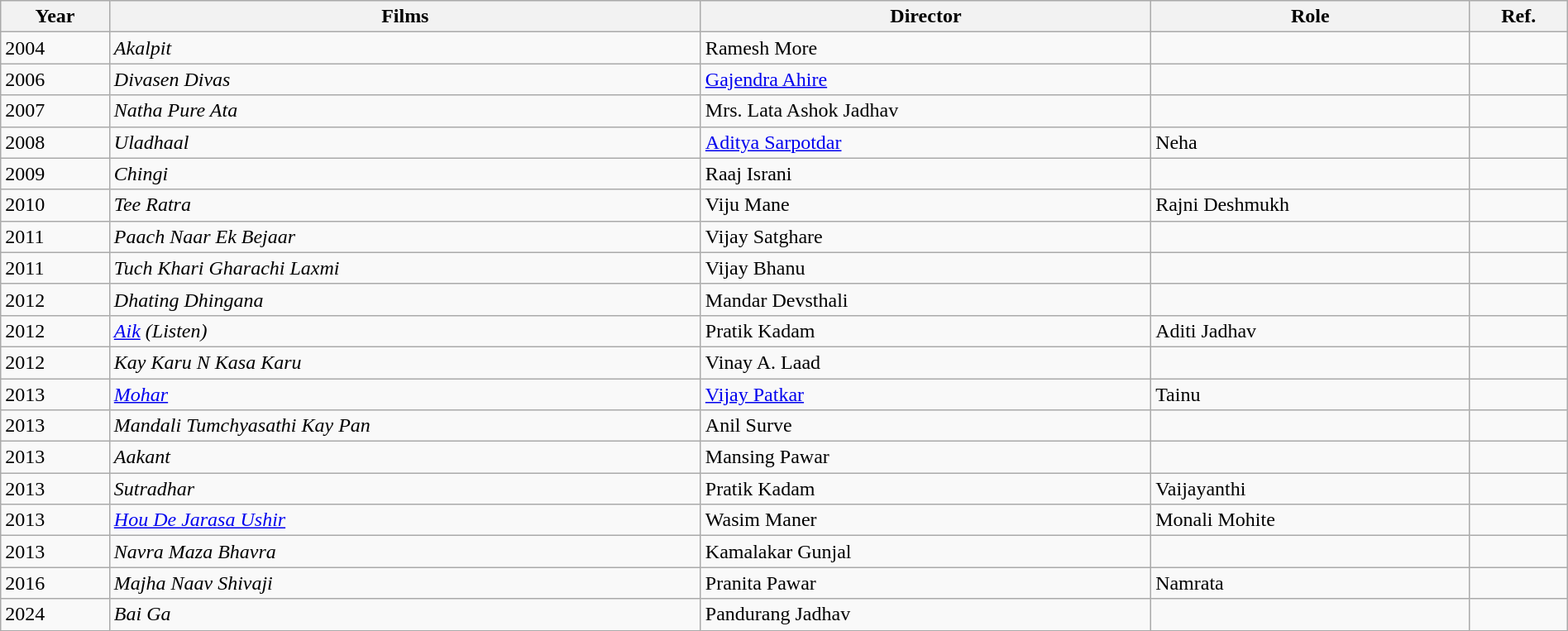<table class="wikitable sortable" width="100%">
<tr>
<th>Year</th>
<th class="unsortable">Films</th>
<th>Director</th>
<th>Role</th>
<th>Ref.</th>
</tr>
<tr>
<td>2004</td>
<td><em>Akalpit</em></td>
<td>Ramesh More</td>
<td></td>
<td></td>
</tr>
<tr>
<td>2006</td>
<td><em>Divasen Divas</em></td>
<td><a href='#'>Gajendra Ahire</a></td>
<td></td>
<td></td>
</tr>
<tr>
<td>2007</td>
<td><em>Natha Pure Ata</em></td>
<td>Mrs. Lata Ashok Jadhav</td>
<td></td>
<td></td>
</tr>
<tr>
<td>2008</td>
<td><em>Uladhaal</em></td>
<td><a href='#'>Aditya Sarpotdar</a></td>
<td>Neha</td>
<td></td>
</tr>
<tr>
<td>2009</td>
<td><em>Chingi</em></td>
<td>Raaj Israni</td>
<td></td>
<td></td>
</tr>
<tr>
<td>2010</td>
<td><em>Tee Ratra</em></td>
<td>Viju Mane</td>
<td>Rajni Deshmukh</td>
<td></td>
</tr>
<tr>
<td>2011</td>
<td><em>Paach Naar Ek Bejaar </em></td>
<td>Vijay Satghare</td>
<td></td>
<td></td>
</tr>
<tr>
<td>2011</td>
<td><em>Tuch Khari Gharachi Laxmi</em></td>
<td>Vijay Bhanu</td>
<td></td>
<td></td>
</tr>
<tr>
<td>2012</td>
<td><em>Dhating Dhingana</em></td>
<td>Mandar Devsthali</td>
<td></td>
<td></td>
</tr>
<tr>
<td>2012</td>
<td><em><a href='#'>Aik</a> (Listen) </em></td>
<td>Pratik Kadam</td>
<td>Aditi Jadhav</td>
<td></td>
</tr>
<tr>
<td>2012</td>
<td><em>Kay Karu N Kasa Karu</em></td>
<td>Vinay A. Laad</td>
<td></td>
<td></td>
</tr>
<tr>
<td>2013</td>
<td><em><a href='#'>Mohar</a></em></td>
<td><a href='#'>Vijay Patkar</a></td>
<td>Tainu</td>
<td></td>
</tr>
<tr>
<td>2013</td>
<td><em>Mandali Tumchyasathi Kay Pan</em></td>
<td>Anil Surve</td>
<td></td>
<td></td>
</tr>
<tr>
<td>2013</td>
<td><em>Aakant</em></td>
<td>Mansing Pawar</td>
<td></td>
<td></td>
</tr>
<tr>
<td>2013</td>
<td><em>Sutradhar</em></td>
<td>Pratik Kadam</td>
<td>Vaijayanthi</td>
<td></td>
</tr>
<tr>
<td>2013</td>
<td><em><a href='#'>Hou De Jarasa Ushir</a></em></td>
<td>Wasim Maner</td>
<td>Monali Mohite</td>
<td></td>
</tr>
<tr>
<td>2013</td>
<td><em>Navra Maza Bhavra</em></td>
<td>Kamalakar Gunjal</td>
<td></td>
<td></td>
</tr>
<tr>
<td>2016</td>
<td><em>Majha Naav Shivaji</em></td>
<td>Pranita Pawar</td>
<td>Namrata</td>
<td></td>
</tr>
<tr>
<td>2024</td>
<td><em>Bai Ga</em></td>
<td>Pandurang Jadhav</td>
<td></td>
<td></td>
</tr>
</table>
